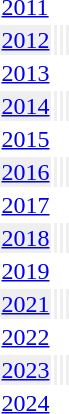<table>
<tr>
<td><a href='#'>2011</a></td>
<td></td>
<td></td>
<td></td>
</tr>
<tr bgcolor="#EFEFEF">
<td><a href='#'>2012</a></td>
<td></td>
<td></td>
<td></td>
</tr>
<tr>
<td><a href='#'>2013</a></td>
<td></td>
<td></td>
<td></td>
</tr>
<tr bgcolor="#EFEFEF">
<td><a href='#'>2014</a></td>
<td></td>
<td></td>
<td></td>
</tr>
<tr>
<td><a href='#'>2015</a></td>
<td></td>
<td></td>
<td></td>
</tr>
<tr bgcolor="#EFEFEF">
<td><a href='#'>2016</a></td>
<td></td>
<td></td>
<td></td>
</tr>
<tr>
<td><a href='#'>2017</a></td>
<td></td>
<td></td>
<td></td>
</tr>
<tr bgcolor="#EFEFEF">
<td><a href='#'>2018</a></td>
<td></td>
<td></td>
<td></td>
</tr>
<tr>
<td><a href='#'>2019</a></td>
<td></td>
<td></td>
<td></td>
</tr>
<tr bgcolor="#EFEFEF">
<td><a href='#'>2021</a></td>
<td></td>
<td></td>
<td></td>
</tr>
<tr>
<td><a href='#'>2022</a></td>
<td></td>
<td></td>
<td></td>
</tr>
<tr bgcolor="#EFEFEF">
<td><a href='#'>2023</a></td>
<td></td>
<td></td>
<td></td>
</tr>
<tr>
<td><a href='#'>2024</a></td>
<td></td>
<td></td>
<td></td>
</tr>
</table>
